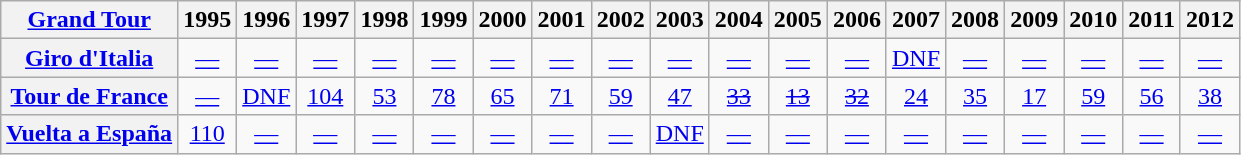<table class="wikitable plainrowheaders">
<tr>
<th scope="col"><a href='#'>Grand Tour</a></th>
<th scope="col">1995</th>
<th scope="col">1996</th>
<th scope="col">1997</th>
<th scope="col">1998</th>
<th scope="col">1999</th>
<th scope="col">2000</th>
<th scope="col">2001</th>
<th scope="col">2002</th>
<th scope="col">2003</th>
<th scope="col">2004</th>
<th scope="col">2005</th>
<th scope="col">2006</th>
<th scope="col">2007</th>
<th scope="col">2008</th>
<th scope="col">2009</th>
<th scope="col">2010</th>
<th scope="col">2011</th>
<th scope="col">2012</th>
</tr>
<tr style="text-align:center;">
<th scope="row"> <a href='#'>Giro d'Italia</a></th>
<td><a href='#'>—</a></td>
<td><a href='#'>—</a></td>
<td><a href='#'>—</a></td>
<td><a href='#'>—</a></td>
<td><a href='#'>—</a></td>
<td><a href='#'>—</a></td>
<td><a href='#'>—</a></td>
<td><a href='#'>—</a></td>
<td><a href='#'>—</a></td>
<td><a href='#'>—</a></td>
<td><a href='#'>—</a></td>
<td><a href='#'>—</a></td>
<td><a href='#'>DNF</a></td>
<td><a href='#'>—</a></td>
<td><a href='#'>—</a></td>
<td><a href='#'>—</a></td>
<td><a href='#'>—</a></td>
<td><a href='#'>—</a></td>
</tr>
<tr style="text-align:center;">
<th scope="row"> <a href='#'>Tour de France</a></th>
<td><a href='#'>—</a></td>
<td><a href='#'>DNF</a></td>
<td><a href='#'>104</a></td>
<td><a href='#'>53</a></td>
<td><a href='#'>78</a></td>
<td><a href='#'>65</a></td>
<td><a href='#'>71</a></td>
<td><a href='#'>59</a></td>
<td><a href='#'>47</a></td>
<td><a href='#'><s>33</s></a></td>
<td><a href='#'><s>13</s></a></td>
<td><a href='#'><s>32</s></a></td>
<td><a href='#'>24</a></td>
<td><a href='#'>35</a></td>
<td><a href='#'>17</a></td>
<td><a href='#'>59</a></td>
<td><a href='#'>56</a></td>
<td><a href='#'>38</a></td>
</tr>
<tr style="text-align:center;">
<th scope="row"> <a href='#'>Vuelta a España</a></th>
<td><a href='#'>110</a></td>
<td><a href='#'>—</a></td>
<td><a href='#'>—</a></td>
<td><a href='#'>—</a></td>
<td><a href='#'>—</a></td>
<td><a href='#'>—</a></td>
<td><a href='#'>—</a></td>
<td><a href='#'>—</a></td>
<td><a href='#'>DNF</a></td>
<td><a href='#'>—</a></td>
<td><a href='#'>—</a></td>
<td><a href='#'>—</a></td>
<td><a href='#'>—</a></td>
<td><a href='#'>—</a></td>
<td><a href='#'>—</a></td>
<td><a href='#'>—</a></td>
<td><a href='#'>—</a></td>
<td><a href='#'>—</a></td>
</tr>
</table>
